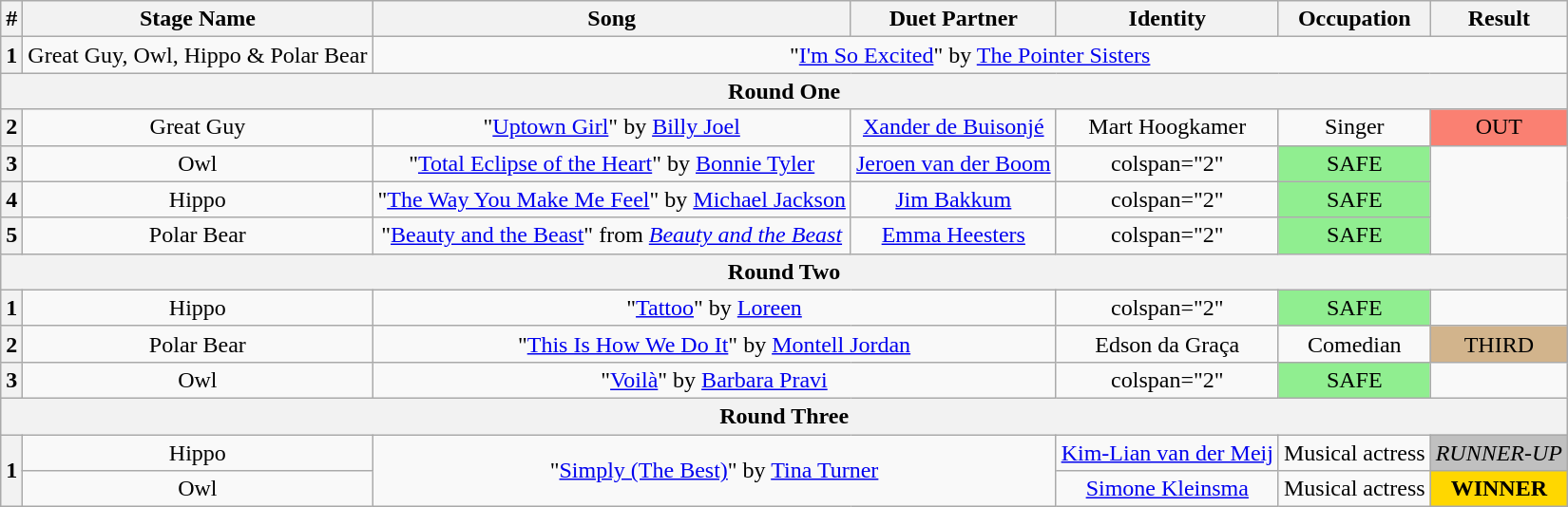<table class="wikitable plainrowheaders" style="text-align: center;">
<tr>
<th><strong>#</strong></th>
<th><strong>Stage Name</strong></th>
<th><strong>Song</strong></th>
<th><strong>Duet Partner</strong></th>
<th>Identity</th>
<th><strong>Occupation</strong></th>
<th>Result</th>
</tr>
<tr>
<th>1</th>
<td>Great Guy, Owl, Hippo & Polar Bear</td>
<td colspan="5">"<a href='#'>I'm So Excited</a>" by <a href='#'>The Pointer Sisters</a></td>
</tr>
<tr>
<th colspan="7">Round One</th>
</tr>
<tr>
<th>2</th>
<td>Great Guy</td>
<td>"<a href='#'>Uptown Girl</a>" by <a href='#'>Billy Joel</a></td>
<td><a href='#'>Xander de Buisonjé</a></td>
<td>Mart Hoogkamer</td>
<td>Singer</td>
<td bgcolor="salmon">OUT</td>
</tr>
<tr>
<th>3</th>
<td>Owl</td>
<td>"<a href='#'>Total Eclipse of the Heart</a>" by <a href='#'>Bonnie Tyler</a></td>
<td><a href='#'>Jeroen van der Boom</a></td>
<td>colspan="2" </td>
<td bgcolor="lightgreen">SAFE</td>
</tr>
<tr>
<th>4</th>
<td>Hippo</td>
<td>"<a href='#'>The Way You Make Me Feel</a>" by <a href='#'>Michael Jackson</a></td>
<td><a href='#'>Jim Bakkum</a></td>
<td>colspan="2" </td>
<td bgcolor="lightgreen">SAFE</td>
</tr>
<tr>
<th>5</th>
<td>Polar Bear</td>
<td>"<a href='#'>Beauty and the Beast</a>" from <em><a href='#'>Beauty and the Beast</a></em></td>
<td><a href='#'>Emma Heesters</a></td>
<td>colspan="2" </td>
<td bgcolor="lightgreen">SAFE</td>
</tr>
<tr>
<th colspan="7">Round Two</th>
</tr>
<tr>
<th>1</th>
<td>Hippo</td>
<td colspan="2">"<a href='#'>Tattoo</a>" by <a href='#'>Loreen</a></td>
<td>colspan="2" </td>
<td bgcolor="lightgreen">SAFE</td>
</tr>
<tr>
<th>2</th>
<td>Polar Bear</td>
<td colspan="2">"<a href='#'>This Is How We Do It</a>" by <a href='#'>Montell Jordan</a></td>
<td>Edson da Graça</td>
<td>Comedian</td>
<td bgcolor="tan">THIRD</td>
</tr>
<tr>
<th>3</th>
<td>Owl</td>
<td colspan="2">"<a href='#'>Voilà</a>" by <a href='#'>Barbara Pravi</a></td>
<td>colspan="2" </td>
<td bgcolor="lightgreen">SAFE</td>
</tr>
<tr>
<th colspan="7">Round Three</th>
</tr>
<tr>
<th rowspan="2">1</th>
<td>Hippo</td>
<td rowspan="2" colspan="2">"<a href='#'>Simply (The Best)</a>" by <a href='#'>Tina Turner</a></td>
<td><a href='#'>Kim-Lian van der Meij</a></td>
<td>Musical actress</td>
<td bgcolor="silver"><em>RUNNER-UP</em></td>
</tr>
<tr>
<td>Owl</td>
<td><a href='#'>Simone Kleinsma</a></td>
<td>Musical actress</td>
<td bgcolor="gold"><strong>WINNER</strong></td>
</tr>
</table>
